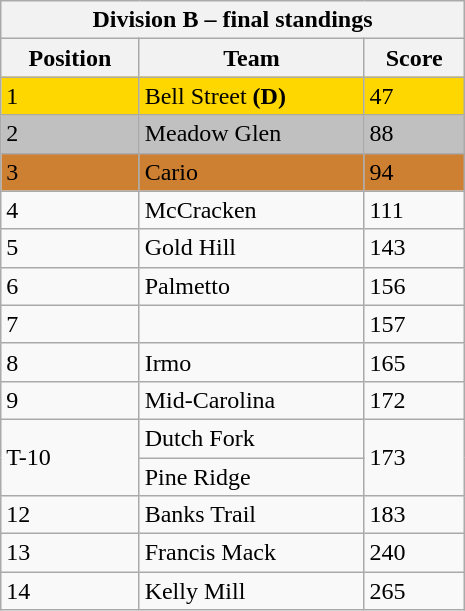<table class="wikitable collapsible collapsed" style="float:right; width:310px">
<tr>
<th colspan=5>Division B – final standings</th>
</tr>
<tr>
<th>Position</th>
<th>Team</th>
<th>Score</th>
</tr>
<tr style="background:#ffd700; color:black">
<td>1</td>
<td>Bell Street <strong>(D)</strong></td>
<td>47</td>
</tr>
<tr style="background:#c0c0c0; color:black">
<td>2</td>
<td>Meadow Glen</td>
<td>88</td>
</tr>
<tr style="background:#cd7f32; color:black">
<td>3</td>
<td>Cario</td>
<td>94</td>
</tr>
<tr>
<td>4</td>
<td>McCracken</td>
<td>111</td>
</tr>
<tr>
<td>5</td>
<td>Gold Hill</td>
<td>143</td>
</tr>
<tr>
<td>6</td>
<td>Palmetto</td>
<td>156</td>
</tr>
<tr>
<td>7</td>
<td></td>
<td>157</td>
</tr>
<tr>
<td>8</td>
<td>Irmo</td>
<td>165</td>
</tr>
<tr>
<td>9</td>
<td>Mid-Carolina</td>
<td>172</td>
</tr>
<tr>
<td rowspan=2>T-10</td>
<td>Dutch Fork</td>
<td rowspan=2>173</td>
</tr>
<tr>
<td>Pine Ridge</td>
</tr>
<tr>
<td>12</td>
<td>Banks Trail</td>
<td>183</td>
</tr>
<tr>
<td>13</td>
<td>Francis Mack</td>
<td>240</td>
</tr>
<tr>
<td>14</td>
<td>Kelly Mill</td>
<td>265</td>
</tr>
</table>
